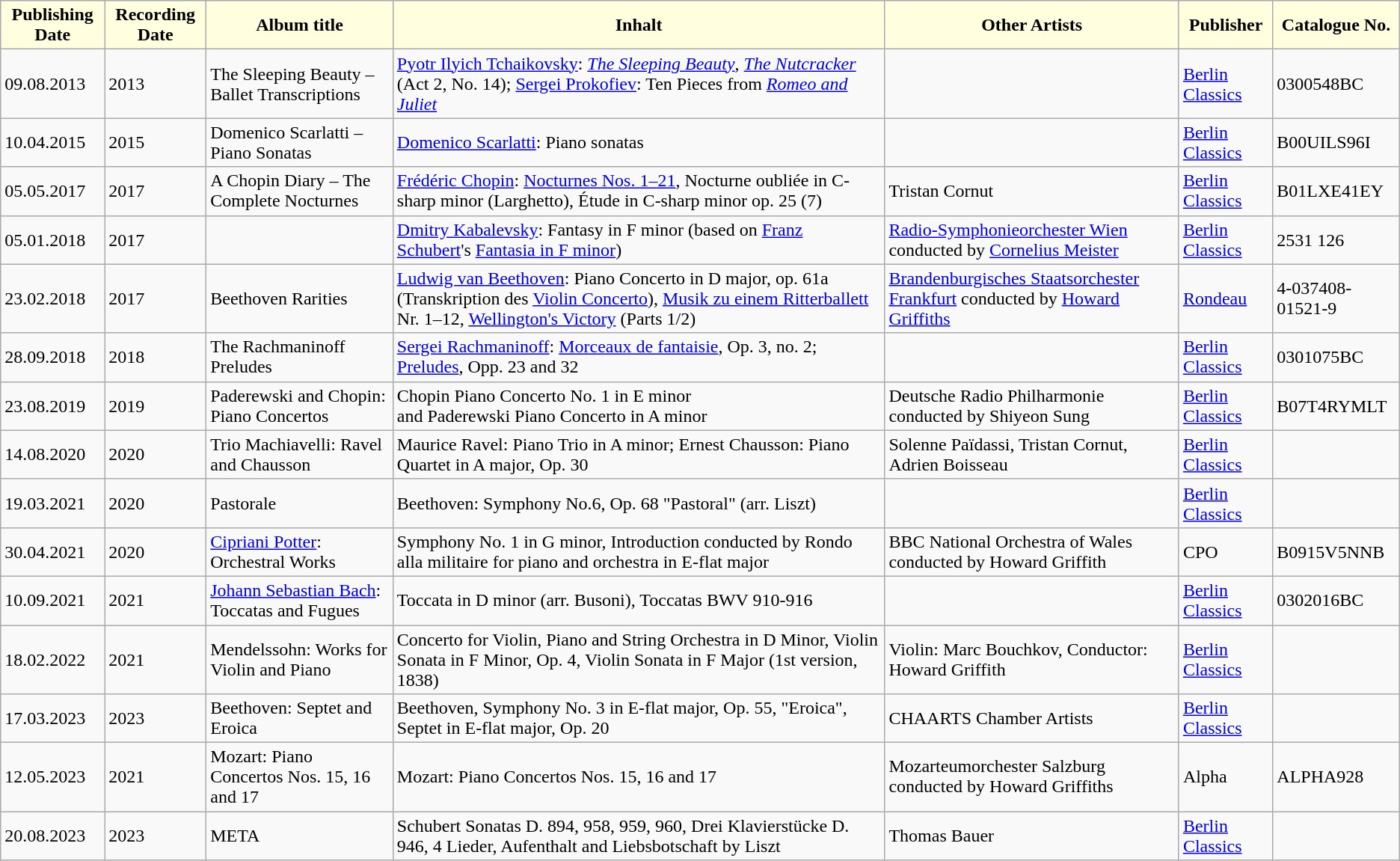<table class="sortable wikitable toccolours">
<tr>
<th style="background:lightyellow; color:black;">Publishing Date</th>
<th style="background:lightyellow; color:black;">Recording Date</th>
<th style="background:lightyellow; color:black;">Album title</th>
<th style="background:lightyellow; color:black;">Inhalt</th>
<th style="background:lightyellow; color:black;">Other Artists</th>
<th style="background:lightyellow; color:black;">Publisher</th>
<th style="background:lightyellow; color:black;">Catalogue No.</th>
</tr>
<tr>
<td>09.08.2013</td>
<td>2013</td>
<td>The Sleeping Beauty – Ballet Transcriptions</td>
<td><a href='#'>Pyotr Ilyich Tchaikovsky</a>: <em><a href='#'>The Sleeping Beauty</a></em>, <em><a href='#'>The Nutcracker</a></em> (Act 2, No. 14); <a href='#'>Sergei Prokofiev</a>: Ten Pieces from <em><a href='#'>Romeo and Juliet</a></em></td>
<td></td>
<td><a href='#'>Berlin Classics</a></td>
<td>0300548BC</td>
</tr>
<tr>
<td>10.04.2015</td>
<td>2015</td>
<td>Domenico Scarlatti – Piano Sonatas</td>
<td><a href='#'>Domenico Scarlatti</a>: Piano sonatas</td>
<td></td>
<td><a href='#'>Berlin Classics</a></td>
<td>B00UILS96I</td>
</tr>
<tr>
<td>05.05.2017</td>
<td>2017</td>
<td>A Chopin Diary – The Complete Nocturnes</td>
<td><a href='#'>Frédéric Chopin</a>: <a href='#'>Nocturnes Nos. 1–21</a>, Nocturne oubliée in C-sharp minor (Larghetto), Étude in C-sharp minor op. 25 (7)</td>
<td>Tristan Cornut</td>
<td><a href='#'>Berlin Classics</a></td>
<td>B01LXE41EY</td>
</tr>
<tr>
<td>05.01.2018</td>
<td>2017</td>
<td></td>
<td><a href='#'>Dmitry Kabalevsky</a>: Fantasy in F minor (based on <a href='#'>Franz Schubert</a>'s <a href='#'>Fantasia in F minor</a>)</td>
<td><a href='#'>Radio-Symphonieorchester Wien</a> conducted by <a href='#'>Cornelius Meister</a></td>
<td><a href='#'>Berlin Classics</a></td>
<td>2531 126</td>
</tr>
<tr>
<td>23.02.2018</td>
<td>2017</td>
<td>Beethoven Rarities</td>
<td><a href='#'>Ludwig van Beethoven</a>: Piano Concerto in D major, op. 61a (Transkription des <a href='#'>Violin Concerto</a>), <a href='#'>Musik zu einem Ritterballett</a> Nr. 1–12, <a href='#'>Wellington's Victory</a> (Parts 1/2)</td>
<td><a href='#'>Brandenburgisches Staatsorchester Frankfurt</a> conducted by <a href='#'>Howard Griffiths</a></td>
<td><a href='#'>Rondeau</a></td>
<td>4-037408-01521-9</td>
</tr>
<tr>
<td>28.09.2018</td>
<td>2018</td>
<td>The Rachmaninoff Preludes</td>
<td><a href='#'>Sergei Rachmaninoff</a>: <a href='#'>Morceaux de fantaisie</a>, Op. 3, no. 2; <a href='#'>Preludes</a>, Opp. 23 and 32</td>
<td></td>
<td><a href='#'>Berlin Classics</a></td>
<td>0301075BC</td>
</tr>
<tr>
<td>23.08.2019</td>
<td>2019</td>
<td>Paderewski and Chopin: Piano Concertos</td>
<td>Chopin Piano Concerto No. 1 in E minor<br>and Paderewski Piano Concerto in A minor</td>
<td>Deutsche Radio Philharmonie conducted by Shiyeon Sung</td>
<td><a href='#'>Berlin Classics</a></td>
<td>B07T4RYMLT</td>
</tr>
<tr>
<td>14.08.2020</td>
<td>2020</td>
<td>Trio Machiavelli: Ravel and Chausson</td>
<td>Maurice Ravel: Piano Trio in A minor; Ernest Chausson: Piano Quartet in A major, Op. 30</td>
<td>Solenne Païdassi, Tristan Cornut, Adrien Boisseau</td>
<td><a href='#'>Berlin Classics</a></td>
<td></td>
</tr>
<tr>
<td>19.03.2021</td>
<td>2020</td>
<td>Pastorale</td>
<td>Beethoven: Symphony No.6, Op. 68 "Pastoral" (arr. Liszt)</td>
<td></td>
<td><a href='#'>Berlin Classics</a></td>
<td></td>
</tr>
<tr>
<td>30.04.2021</td>
<td>2020</td>
<td><a href='#'>Cipriani Potter</a>: Orchestral Works</td>
<td>Symphony No. 1 in G minor, Introduction conducted by Rondo alla militaire for piano and orchestra in E-flat major</td>
<td>BBC National Orchestra of Wales conducted by Howard Griffith</td>
<td>CPO</td>
<td>B0915V5NNB</td>
</tr>
<tr>
<td>10.09.2021</td>
<td>2021</td>
<td><a href='#'>Johann Sebastian Bach</a>: Toccatas and Fugues</td>
<td>Toccata in D minor (arr. Busoni), Toccatas BWV 910-916</td>
<td></td>
<td><a href='#'>Berlin Classics</a></td>
<td>0302016BC</td>
</tr>
<tr>
<td>18.02.2022</td>
<td>2021</td>
<td>Mendelssohn: Works for Violin and Piano</td>
<td>Concerto for Violin, Piano and String Orchestra in D Minor, Violin Sonata in F Minor, Op. 4, Violin Sonata in F Major (1st version, 1838)</td>
<td>Violin: Marc Bouchkov, Conductor: Howard Griffith</td>
<td><a href='#'>Berlin Classics</a></td>
<td></td>
</tr>
<tr>
<td>17.03.2023</td>
<td>2023</td>
<td>Beethoven: Septet and Eroica</td>
<td>Beethoven, Symphony No. 3 in E-flat major, Op. 55, "Eroica",  Septet in E-flat major, Op. 20</td>
<td>CHAARTS Chamber Artists</td>
<td><a href='#'>Berlin Classics</a></td>
<td></td>
</tr>
<tr>
<td>12.05.2023</td>
<td>2021</td>
<td>Mozart: Piano Concertos Nos. 15, 16 and 17</td>
<td>Mozart: Piano Concertos Nos. 15, 16 and 17</td>
<td>Mozarteumorchester Salzburg conducted by Howard Griffiths</td>
<td>Alpha</td>
<td>ALPHA928</td>
</tr>
<tr>
<td>20.08.2023</td>
<td>2023</td>
<td>META</td>
<td>Schubert Sonatas D. 894, 958, 959, 960, Drei Klavierstücke D. 946, 4 Lieder, Aufenthalt and Liebsbotschaft by Liszt</td>
<td>Thomas Bauer</td>
<td><a href='#'>Berlin Classics</a></td>
<td></td>
</tr>
</table>
